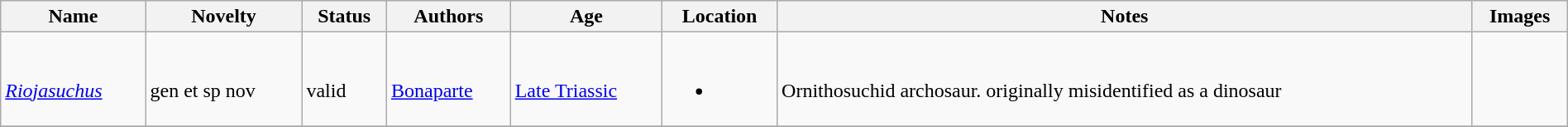<table class="wikitable sortable" align="center" width="100%">
<tr>
<th>Name</th>
<th>Novelty</th>
<th>Status</th>
<th>Authors</th>
<th>Age</th>
<th>Location</th>
<th>Notes</th>
<th>Images</th>
</tr>
<tr>
<td><br><em><a href='#'>Riojasuchus</a></em></td>
<td><br>gen et sp nov</td>
<td><br>valid</td>
<td><br><a href='#'>Bonaparte</a></td>
<td><br><a href='#'>Late Triassic</a></td>
<td><br><ul><li></li></ul></td>
<td><br>Ornithosuchid archosaur. originally misidentified as a dinosaur</td>
<td><br></td>
</tr>
<tr>
</tr>
</table>
